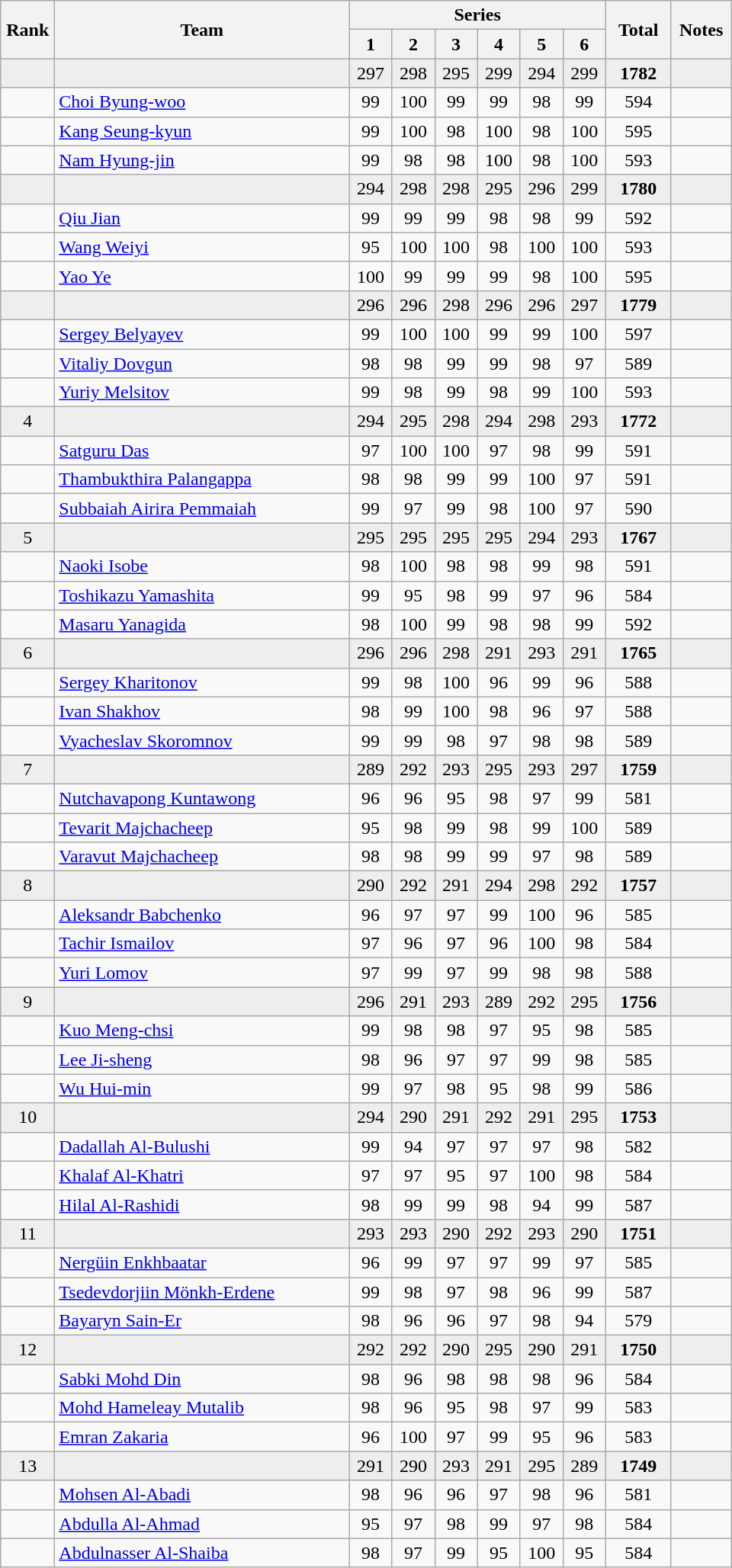<table class="wikitable" style="text-align:center">
<tr>
<th rowspan=2 width=40>Rank</th>
<th rowspan=2 width=250>Team</th>
<th colspan=6>Series</th>
<th rowspan=2 width=50>Total</th>
<th rowspan=2 width=45>Notes</th>
</tr>
<tr>
<th width=30>1</th>
<th width=30>2</th>
<th width=30>3</th>
<th width=30>4</th>
<th width=30>5</th>
<th width=30>6</th>
</tr>
<tr bgcolor=eeeeee>
<td></td>
<td align=left></td>
<td>297</td>
<td>298</td>
<td>295</td>
<td>299</td>
<td>294</td>
<td>299</td>
<td><strong>1782</strong></td>
<td></td>
</tr>
<tr>
<td></td>
<td align=left><a href='#'>Choi Byung-woo</a></td>
<td>99</td>
<td>100</td>
<td>99</td>
<td>99</td>
<td>98</td>
<td>99</td>
<td>594</td>
<td></td>
</tr>
<tr>
<td></td>
<td align=left><a href='#'>Kang Seung-kyun</a></td>
<td>99</td>
<td>100</td>
<td>98</td>
<td>100</td>
<td>98</td>
<td>100</td>
<td>595</td>
<td></td>
</tr>
<tr>
<td></td>
<td align=left><a href='#'>Nam Hyung-jin</a></td>
<td>99</td>
<td>98</td>
<td>98</td>
<td>100</td>
<td>98</td>
<td>100</td>
<td>593</td>
<td></td>
</tr>
<tr bgcolor=eeeeee>
<td></td>
<td align=left></td>
<td>294</td>
<td>298</td>
<td>298</td>
<td>295</td>
<td>296</td>
<td>299</td>
<td><strong>1780</strong></td>
<td></td>
</tr>
<tr>
<td></td>
<td align=left><a href='#'>Qiu Jian</a></td>
<td>99</td>
<td>99</td>
<td>99</td>
<td>98</td>
<td>98</td>
<td>99</td>
<td>592</td>
<td></td>
</tr>
<tr>
<td></td>
<td align=left><a href='#'>Wang Weiyi</a></td>
<td>95</td>
<td>100</td>
<td>100</td>
<td>98</td>
<td>100</td>
<td>100</td>
<td>593</td>
<td></td>
</tr>
<tr>
<td></td>
<td align=left><a href='#'>Yao Ye</a></td>
<td>100</td>
<td>99</td>
<td>99</td>
<td>99</td>
<td>98</td>
<td>100</td>
<td>595</td>
<td></td>
</tr>
<tr bgcolor=eeeeee>
<td></td>
<td align=left></td>
<td>296</td>
<td>296</td>
<td>298</td>
<td>296</td>
<td>296</td>
<td>297</td>
<td><strong>1779</strong></td>
<td></td>
</tr>
<tr>
<td></td>
<td align=left><a href='#'>Sergey Belyayev</a></td>
<td>99</td>
<td>100</td>
<td>100</td>
<td>99</td>
<td>99</td>
<td>100</td>
<td>597</td>
<td></td>
</tr>
<tr>
<td></td>
<td align=left><a href='#'>Vitaliy Dovgun</a></td>
<td>98</td>
<td>98</td>
<td>99</td>
<td>99</td>
<td>98</td>
<td>97</td>
<td>589</td>
<td></td>
</tr>
<tr>
<td></td>
<td align=left><a href='#'>Yuriy Melsitov</a></td>
<td>99</td>
<td>98</td>
<td>99</td>
<td>98</td>
<td>99</td>
<td>100</td>
<td>593</td>
<td></td>
</tr>
<tr bgcolor=eeeeee>
<td>4</td>
<td align=left></td>
<td>294</td>
<td>295</td>
<td>298</td>
<td>294</td>
<td>298</td>
<td>293</td>
<td><strong>1772</strong></td>
<td></td>
</tr>
<tr>
<td></td>
<td align=left><a href='#'>Satguru Das</a></td>
<td>97</td>
<td>100</td>
<td>100</td>
<td>97</td>
<td>98</td>
<td>99</td>
<td>591</td>
<td></td>
</tr>
<tr>
<td></td>
<td align=left><a href='#'>Thambukthira Palangappa</a></td>
<td>98</td>
<td>98</td>
<td>99</td>
<td>99</td>
<td>100</td>
<td>97</td>
<td>591</td>
<td></td>
</tr>
<tr>
<td></td>
<td align=left><a href='#'>Subbaiah Airira Pemmaiah</a></td>
<td>99</td>
<td>97</td>
<td>99</td>
<td>98</td>
<td>100</td>
<td>97</td>
<td>590</td>
<td></td>
</tr>
<tr bgcolor=eeeeee>
<td>5</td>
<td align=left></td>
<td>295</td>
<td>295</td>
<td>295</td>
<td>295</td>
<td>294</td>
<td>293</td>
<td><strong>1767</strong></td>
<td></td>
</tr>
<tr>
<td></td>
<td align=left><a href='#'>Naoki Isobe</a></td>
<td>98</td>
<td>100</td>
<td>98</td>
<td>98</td>
<td>99</td>
<td>98</td>
<td>591</td>
<td></td>
</tr>
<tr>
<td></td>
<td align=left><a href='#'>Toshikazu Yamashita</a></td>
<td>99</td>
<td>95</td>
<td>98</td>
<td>99</td>
<td>97</td>
<td>96</td>
<td>584</td>
<td></td>
</tr>
<tr>
<td></td>
<td align=left><a href='#'>Masaru Yanagida</a></td>
<td>98</td>
<td>100</td>
<td>99</td>
<td>98</td>
<td>98</td>
<td>99</td>
<td>592</td>
<td></td>
</tr>
<tr bgcolor=eeeeee>
<td>6</td>
<td align=left></td>
<td>296</td>
<td>296</td>
<td>298</td>
<td>291</td>
<td>293</td>
<td>291</td>
<td><strong>1765</strong></td>
<td></td>
</tr>
<tr>
<td></td>
<td align=left><a href='#'>Sergey Kharitonov</a></td>
<td>99</td>
<td>98</td>
<td>100</td>
<td>96</td>
<td>99</td>
<td>96</td>
<td>588</td>
<td></td>
</tr>
<tr>
<td></td>
<td align=left><a href='#'>Ivan Shakhov</a></td>
<td>98</td>
<td>99</td>
<td>100</td>
<td>98</td>
<td>96</td>
<td>97</td>
<td>588</td>
<td></td>
</tr>
<tr>
<td></td>
<td align=left><a href='#'>Vyacheslav Skoromnov</a></td>
<td>99</td>
<td>99</td>
<td>98</td>
<td>97</td>
<td>98</td>
<td>98</td>
<td>589</td>
<td></td>
</tr>
<tr bgcolor=eeeeee>
<td>7</td>
<td align=left></td>
<td>289</td>
<td>292</td>
<td>293</td>
<td>295</td>
<td>293</td>
<td>297</td>
<td><strong>1759</strong></td>
<td></td>
</tr>
<tr>
<td></td>
<td align=left><a href='#'>Nutchavapong Kuntawong</a></td>
<td>96</td>
<td>96</td>
<td>95</td>
<td>98</td>
<td>97</td>
<td>99</td>
<td>581</td>
<td></td>
</tr>
<tr>
<td></td>
<td align=left><a href='#'>Tevarit Majchacheep</a></td>
<td>95</td>
<td>98</td>
<td>99</td>
<td>98</td>
<td>99</td>
<td>100</td>
<td>589</td>
<td></td>
</tr>
<tr>
<td></td>
<td align=left><a href='#'>Varavut Majchacheep</a></td>
<td>98</td>
<td>98</td>
<td>99</td>
<td>99</td>
<td>97</td>
<td>98</td>
<td>589</td>
<td></td>
</tr>
<tr bgcolor=eeeeee>
<td>8</td>
<td align=left></td>
<td>290</td>
<td>292</td>
<td>291</td>
<td>294</td>
<td>298</td>
<td>292</td>
<td><strong>1757</strong></td>
<td></td>
</tr>
<tr>
<td></td>
<td align=left><a href='#'>Aleksandr Babchenko</a></td>
<td>96</td>
<td>97</td>
<td>97</td>
<td>99</td>
<td>100</td>
<td>96</td>
<td>585</td>
<td></td>
</tr>
<tr>
<td></td>
<td align=left><a href='#'>Tachir Ismailov</a></td>
<td>97</td>
<td>96</td>
<td>97</td>
<td>96</td>
<td>100</td>
<td>98</td>
<td>584</td>
<td></td>
</tr>
<tr>
<td></td>
<td align=left><a href='#'>Yuri Lomov</a></td>
<td>97</td>
<td>99</td>
<td>97</td>
<td>99</td>
<td>98</td>
<td>98</td>
<td>588</td>
<td></td>
</tr>
<tr bgcolor=eeeeee>
<td>9</td>
<td align=left></td>
<td>296</td>
<td>291</td>
<td>293</td>
<td>289</td>
<td>292</td>
<td>295</td>
<td><strong>1756</strong></td>
<td></td>
</tr>
<tr>
<td></td>
<td align=left><a href='#'>Kuo Meng-chsi</a></td>
<td>99</td>
<td>98</td>
<td>98</td>
<td>97</td>
<td>95</td>
<td>98</td>
<td>585</td>
<td></td>
</tr>
<tr>
<td></td>
<td align=left><a href='#'>Lee Ji-sheng</a></td>
<td>98</td>
<td>96</td>
<td>97</td>
<td>97</td>
<td>99</td>
<td>98</td>
<td>585</td>
<td></td>
</tr>
<tr>
<td></td>
<td align=left><a href='#'>Wu Hui-min</a></td>
<td>99</td>
<td>97</td>
<td>98</td>
<td>95</td>
<td>98</td>
<td>99</td>
<td>586</td>
<td></td>
</tr>
<tr bgcolor=eeeeee>
<td>10</td>
<td align=left></td>
<td>294</td>
<td>290</td>
<td>291</td>
<td>292</td>
<td>291</td>
<td>295</td>
<td><strong>1753</strong></td>
<td></td>
</tr>
<tr>
<td></td>
<td align=left><a href='#'>Dadallah Al-Bulushi</a></td>
<td>99</td>
<td>94</td>
<td>97</td>
<td>97</td>
<td>97</td>
<td>98</td>
<td>582</td>
<td></td>
</tr>
<tr>
<td></td>
<td align=left><a href='#'>Khalaf Al-Khatri</a></td>
<td>97</td>
<td>97</td>
<td>95</td>
<td>97</td>
<td>100</td>
<td>98</td>
<td>584</td>
<td></td>
</tr>
<tr>
<td></td>
<td align=left><a href='#'>Hilal Al-Rashidi</a></td>
<td>98</td>
<td>99</td>
<td>99</td>
<td>98</td>
<td>94</td>
<td>99</td>
<td>587</td>
<td></td>
</tr>
<tr bgcolor=eeeeee>
<td>11</td>
<td align=left></td>
<td>293</td>
<td>293</td>
<td>290</td>
<td>292</td>
<td>293</td>
<td>290</td>
<td><strong>1751</strong></td>
<td></td>
</tr>
<tr>
<td></td>
<td align=left><a href='#'>Nergüin Enkhbaatar</a></td>
<td>96</td>
<td>99</td>
<td>97</td>
<td>97</td>
<td>99</td>
<td>97</td>
<td>585</td>
<td></td>
</tr>
<tr>
<td></td>
<td align=left><a href='#'>Tsedevdorjiin Mönkh-Erdene</a></td>
<td>99</td>
<td>98</td>
<td>97</td>
<td>98</td>
<td>96</td>
<td>99</td>
<td>587</td>
<td></td>
</tr>
<tr>
<td></td>
<td align=left><a href='#'>Bayaryn Sain-Er</a></td>
<td>98</td>
<td>96</td>
<td>96</td>
<td>97</td>
<td>98</td>
<td>94</td>
<td>579</td>
<td></td>
</tr>
<tr bgcolor=eeeeee>
<td>12</td>
<td align=left></td>
<td>292</td>
<td>292</td>
<td>290</td>
<td>295</td>
<td>290</td>
<td>291</td>
<td><strong>1750</strong></td>
<td></td>
</tr>
<tr>
<td></td>
<td align=left><a href='#'>Sabki Mohd Din</a></td>
<td>98</td>
<td>96</td>
<td>98</td>
<td>98</td>
<td>98</td>
<td>96</td>
<td>584</td>
<td></td>
</tr>
<tr>
<td></td>
<td align=left><a href='#'>Mohd Hameleay Mutalib</a></td>
<td>98</td>
<td>96</td>
<td>95</td>
<td>98</td>
<td>97</td>
<td>99</td>
<td>583</td>
<td></td>
</tr>
<tr>
<td></td>
<td align=left><a href='#'>Emran Zakaria</a></td>
<td>96</td>
<td>100</td>
<td>97</td>
<td>99</td>
<td>95</td>
<td>96</td>
<td>583</td>
<td></td>
</tr>
<tr bgcolor=eeeeee>
<td>13</td>
<td align=left></td>
<td>291</td>
<td>290</td>
<td>293</td>
<td>291</td>
<td>295</td>
<td>289</td>
<td><strong>1749</strong></td>
<td></td>
</tr>
<tr>
<td></td>
<td align=left><a href='#'>Mohsen Al-Abadi</a></td>
<td>98</td>
<td>96</td>
<td>96</td>
<td>97</td>
<td>98</td>
<td>96</td>
<td>581</td>
<td></td>
</tr>
<tr>
<td></td>
<td align=left><a href='#'>Abdulla Al-Ahmad</a></td>
<td>95</td>
<td>97</td>
<td>98</td>
<td>99</td>
<td>97</td>
<td>98</td>
<td>584</td>
<td></td>
</tr>
<tr>
<td></td>
<td align=left><a href='#'>Abdulnasser Al-Shaiba</a></td>
<td>98</td>
<td>97</td>
<td>99</td>
<td>95</td>
<td>100</td>
<td>95</td>
<td>584</td>
<td></td>
</tr>
</table>
